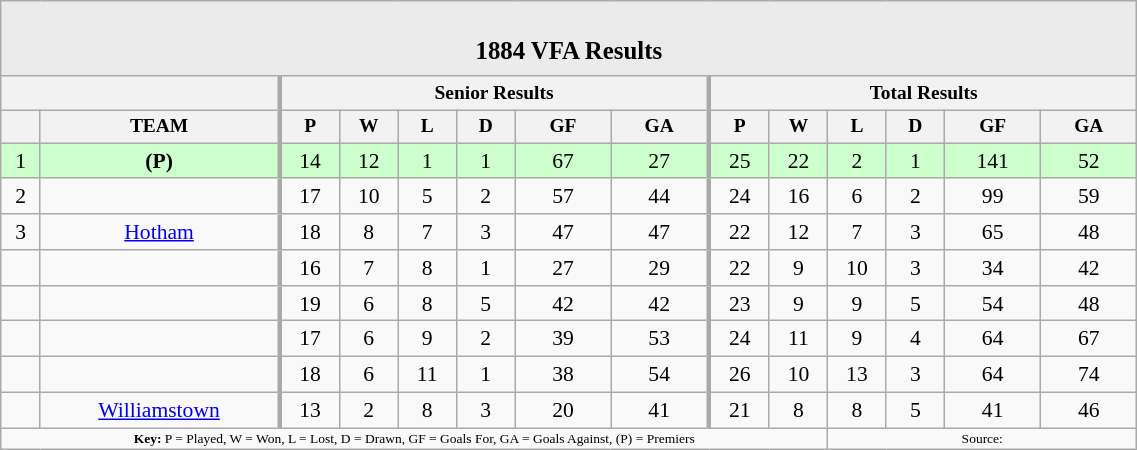<table class="wikitable" style="text-align: center; font-size: 90%; width: 60%">
<tr>
<td colspan="14" style="background: #EBEBEB;"><br><table border="0" width="100%" cellpadding="0" cellspacing="0">
<tr style="background: #EBEBEB;">
<td width="25%" style="border: 0;"></td>
<td style="border: 0; font-size: 115%;"><strong>1884 VFA Results</strong></td>
<td width="25%" style="border: 0;"></td>
</tr>
</table>
</td>
</tr>
<tr style="text-align: center; font-size: 90%;">
<th colspan="2"></th>
<th colspan="6" style="border-width:1px 3px 1px 3px; border-style:solid;border-color:darkgrey;"><strong>Senior Results</strong></th>
<th colspan="6"><strong>Total Results</strong></th>
</tr>
<tr style="text-align: center; font-size: 90%;">
<th width="15"></th>
<th width="120">TEAM</th>
<th width="25" style="border-width:1px 1px 1px 3px; border-style:solid;border-color:darkgrey;">P</th>
<th width="25">W</th>
<th width="25">L</th>
<th width="25">D</th>
<th width="45">GF</th>
<th width="45" style="border-width:1px 3px 1px 1px; border-style:solid;border-color:darkgrey;">GA</th>
<th width="25">P</th>
<th width="25">W</th>
<th width="25">L</th>
<th width="25">D</th>
<th width="45">GF</th>
<th width="45">GA</th>
</tr>
<tr style="background: #CCFFCC;">
<td>1</td>
<td><strong> (P)</strong></td>
<td style="border-width:1px 1px 1px 3px; border-style:solid;border-color:darkgrey;">14</td>
<td>12</td>
<td>1</td>
<td>1</td>
<td>67</td>
<td style="border-width:1px 3px 1px 1px; border-style:solid;border-color:darkgrey;">27</td>
<td>25</td>
<td>22</td>
<td>2</td>
<td>1</td>
<td>141</td>
<td>52</td>
</tr>
<tr>
<td>2</td>
<td></td>
<td style="border-width:1px 1px 1px 3px; border-style:solid;border-color:darkgrey;">17</td>
<td>10</td>
<td>5</td>
<td>2</td>
<td>57</td>
<td style="border-width:1px 3px 1px 1px; border-style:solid;border-color:darkgrey;">44</td>
<td>24</td>
<td>16</td>
<td>6</td>
<td>2</td>
<td>99</td>
<td>59</td>
</tr>
<tr>
<td>3</td>
<td><a href='#'>Hotham</a></td>
<td style="border-width:1px 1px 1px 3px; border-style:solid;border-color:darkgrey;">18</td>
<td>8</td>
<td>7</td>
<td>3</td>
<td>47</td>
<td style="border-width:1px 3px 1px 1px; border-style:solid;border-color:darkgrey;">47</td>
<td>22</td>
<td>12</td>
<td>7</td>
<td>3</td>
<td>65</td>
<td>48</td>
</tr>
<tr>
<td></td>
<td></td>
<td style="border-width:1px 1px 1px 3px; border-style:solid;border-color:darkgrey;">16</td>
<td>7</td>
<td>8</td>
<td>1</td>
<td>27</td>
<td style="border-width:1px 3px 1px 1px; border-style:solid;border-color:darkgrey;">29</td>
<td>22</td>
<td>9</td>
<td>10</td>
<td>3</td>
<td>34</td>
<td>42</td>
</tr>
<tr>
<td></td>
<td></td>
<td style="border-width:1px 1px 1px 3px; border-style:solid;border-color:darkgrey;">19</td>
<td>6</td>
<td>8</td>
<td>5</td>
<td>42</td>
<td style="border-width:1px 3px 1px 1px; border-style:solid;border-color:darkgrey;">42</td>
<td>23</td>
<td>9</td>
<td>9</td>
<td>5</td>
<td>54</td>
<td>48</td>
</tr>
<tr>
<td></td>
<td></td>
<td style="border-width:1px 1px 1px 3px; border-style:solid;border-color:darkgrey;">17</td>
<td>6</td>
<td>9</td>
<td>2</td>
<td>39</td>
<td style="border-width:1px 3px 1px 1px; border-style:solid;border-color:darkgrey;">53</td>
<td>24</td>
<td>11</td>
<td>9</td>
<td>4</td>
<td>64</td>
<td>67</td>
</tr>
<tr>
<td></td>
<td></td>
<td style="border-width:1px 1px 1px 3px; border-style:solid;border-color:darkgrey;">18</td>
<td>6</td>
<td>11</td>
<td>1</td>
<td>38</td>
<td style="border-width:1px 3px 1px 1px; border-style:solid;border-color:darkgrey;">54</td>
<td>26</td>
<td>10</td>
<td>13</td>
<td>3</td>
<td>64</td>
<td>74</td>
</tr>
<tr>
<td></td>
<td><a href='#'>Williamstown</a></td>
<td style="border-width:1px 1px 1px 3px; border-style:solid;border-color:darkgrey;">13</td>
<td>2</td>
<td>8</td>
<td>3</td>
<td>20</td>
<td style="border-width:1px 3px 1px 1px; border-style:solid;border-color:darkgrey;">41</td>
<td>21</td>
<td>8</td>
<td>8</td>
<td>5</td>
<td>41</td>
<td>46</td>
</tr>
<tr style="font-size: xx-small;">
<td colspan="10"><strong>Key:</strong> P = Played, W = Won, L = Lost, D = Drawn, GF = Goals For, GA = Goals Against, (P) = Premiers</td>
<td colspan="4">Source:</td>
</tr>
</table>
